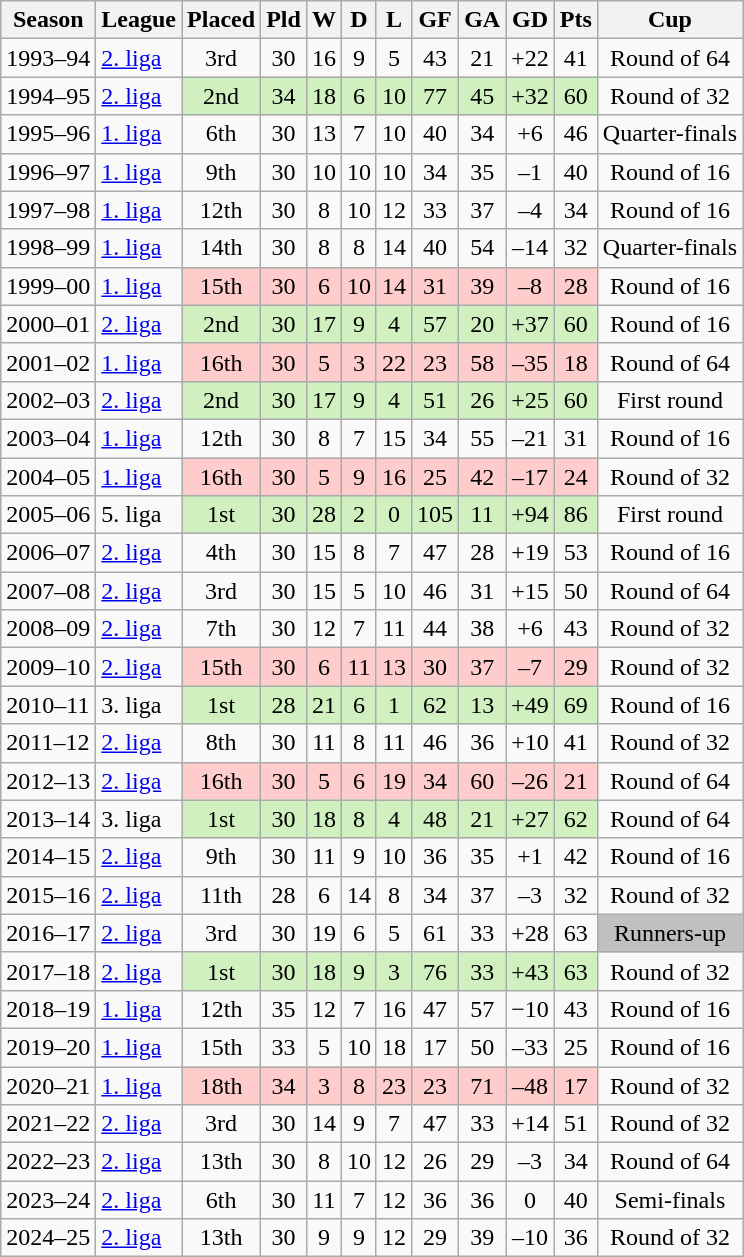<table class="wikitable sortable">
<tr>
<th>Season</th>
<th>League</th>
<th>Placed</th>
<th>Pld</th>
<th>W</th>
<th>D</th>
<th>L</th>
<th>GF</th>
<th>GA</th>
<th>GD</th>
<th>Pts</th>
<th>Cup</th>
</tr>
<tr>
<td>1993–94</td>
<td><a href='#'>2. liga</a></td>
<td style="text-align:center">3rd</td>
<td style="text-align:center">30</td>
<td style="text-align:center">16</td>
<td style="text-align:center">9</td>
<td style="text-align:center">5</td>
<td style="text-align:center">43</td>
<td style="text-align:center">21</td>
<td style="text-align:center">+22</td>
<td style="text-align:center">41</td>
<td style="text-align:center">Round of 64</td>
</tr>
<tr>
<td>1994–95</td>
<td><a href='#'>2. liga</a></td>
<td style="background: #D0F0C0; text-align:center">2nd</td>
<td style="background: #D0F0C0; text-align:center">34</td>
<td style="background: #D0F0C0; text-align:center">18</td>
<td style="background: #D0F0C0; text-align:center">6</td>
<td style="background: #D0F0C0; text-align:center">10</td>
<td style="background: #D0F0C0; text-align:center">77</td>
<td style="background: #D0F0C0; text-align:center">45</td>
<td style="background: #D0F0C0; text-align:center">+32</td>
<td style="background: #D0F0C0; text-align:center">60</td>
<td style="text-align:center">Round of 32</td>
</tr>
<tr>
<td>1995–96</td>
<td><a href='#'>1. liga</a></td>
<td style="text-align:center">6th</td>
<td style="text-align:center">30</td>
<td style="text-align:center">13</td>
<td style="text-align:center">7</td>
<td style="text-align:center">10</td>
<td style="text-align:center">40</td>
<td style="text-align:center">34</td>
<td style="text-align:center">+6</td>
<td style="text-align:center">46</td>
<td style="text-align:center">Quarter-finals</td>
</tr>
<tr>
<td>1996–97</td>
<td><a href='#'>1. liga</a></td>
<td style="text-align:center">9th</td>
<td style="text-align:center">30</td>
<td style="text-align:center">10</td>
<td style="text-align:center">10</td>
<td style="text-align:center">10</td>
<td style="text-align:center">34</td>
<td style="text-align:center">35</td>
<td style="text-align:center">–1</td>
<td style="text-align:center">40</td>
<td style="text-align:center">Round of 16</td>
</tr>
<tr>
<td>1997–98</td>
<td><a href='#'>1. liga</a></td>
<td style="text-align:center">12th</td>
<td style="text-align:center">30</td>
<td style="text-align:center">8</td>
<td style="text-align:center">10</td>
<td style="text-align:center">12</td>
<td style="text-align:center">33</td>
<td style="text-align:center">37</td>
<td style="text-align:center">–4</td>
<td style="text-align:center">34</td>
<td style="text-align:center">Round of 16</td>
</tr>
<tr>
<td>1998–99</td>
<td><a href='#'>1. liga</a></td>
<td style="text-align:center">14th</td>
<td style="text-align:center">30</td>
<td style="text-align:center">8</td>
<td style="text-align:center">8</td>
<td style="text-align:center">14</td>
<td style="text-align:center">40</td>
<td style="text-align:center">54</td>
<td style="text-align:center">–14</td>
<td style="text-align:center">32</td>
<td style="text-align:center">Quarter-finals</td>
</tr>
<tr>
<td>1999–00</td>
<td><a href='#'>1. liga</a></td>
<td style="background: #FFCCCC; text-align:center">15th</td>
<td style="background: #FFCCCC; text-align:center">30</td>
<td style="background: #FFCCCC; text-align:center">6</td>
<td style="background: #FFCCCC; text-align:center">10</td>
<td style="background: #FFCCCC; text-align:center">14</td>
<td style="background: #FFCCCC; text-align:center">31</td>
<td style="background: #FFCCCC; text-align:center">39</td>
<td style="background: #FFCCCC; text-align:center">–8</td>
<td style="background: #FFCCCC; text-align:center">28</td>
<td style="text-align:center">Round of 16</td>
</tr>
<tr>
<td>2000–01</td>
<td><a href='#'>2. liga</a></td>
<td style="background: #D0F0C0; text-align:center">2nd</td>
<td style="background: #D0F0C0; text-align:center">30</td>
<td style="background: #D0F0C0; text-align:center">17</td>
<td style="background: #D0F0C0; text-align:center">9</td>
<td style="background: #D0F0C0; text-align:center">4</td>
<td style="background: #D0F0C0; text-align:center">57</td>
<td style="background: #D0F0C0; text-align:center">20</td>
<td style="background: #D0F0C0; text-align:center">+37</td>
<td style="background: #D0F0C0; text-align:center">60</td>
<td style="text-align:center">Round of 16</td>
</tr>
<tr>
<td>2001–02</td>
<td><a href='#'>1. liga</a></td>
<td style="background: #FFCCCC; text-align:center">16th</td>
<td style="background: #FFCCCC; text-align:center">30</td>
<td style="background: #FFCCCC; text-align:center">5</td>
<td style="background: #FFCCCC; text-align:center">3</td>
<td style="background: #FFCCCC; text-align:center">22</td>
<td style="background: #FFCCCC; text-align:center">23</td>
<td style="background: #FFCCCC; text-align:center">58</td>
<td style="background: #FFCCCC; text-align:center">–35</td>
<td style="background: #FFCCCC; text-align:center">18</td>
<td style="text-align:center">Round of 64</td>
</tr>
<tr>
<td>2002–03</td>
<td><a href='#'>2. liga</a></td>
<td style="background: #D0F0C0; text-align:center">2nd</td>
<td style="background: #D0F0C0; text-align:center">30</td>
<td style="background: #D0F0C0; text-align:center">17</td>
<td style="background: #D0F0C0; text-align:center">9</td>
<td style="background: #D0F0C0; text-align:center">4</td>
<td style="background: #D0F0C0; text-align:center">51</td>
<td style="background: #D0F0C0; text-align:center">26</td>
<td style="background: #D0F0C0; text-align:center">+25</td>
<td style="background: #D0F0C0; text-align:center">60</td>
<td style="text-align:center">First round</td>
</tr>
<tr>
<td>2003–04</td>
<td><a href='#'>1. liga</a></td>
<td style="text-align:center">12th</td>
<td style="text-align:center">30</td>
<td style="text-align:center">8</td>
<td style="text-align:center">7</td>
<td style="text-align:center">15</td>
<td style="text-align:center">34</td>
<td style="text-align:center">55</td>
<td style="text-align:center">–21</td>
<td style="text-align:center">31</td>
<td style="text-align:center">Round of 16</td>
</tr>
<tr>
<td>2004–05</td>
<td><a href='#'>1. liga</a></td>
<td style="background: #FFCCCC; text-align:center">16th</td>
<td style="background: #FFCCCC; text-align:center">30</td>
<td style="background: #FFCCCC; text-align:center">5</td>
<td style="background: #FFCCCC; text-align:center">9</td>
<td style="background: #FFCCCC; text-align:center">16</td>
<td style="background: #FFCCCC; text-align:center">25</td>
<td style="background: #FFCCCC; text-align:center">42</td>
<td style="background: #FFCCCC; text-align:center">–17</td>
<td style="background: #FFCCCC; text-align:center">24</td>
<td style="text-align:center">Round of 32</td>
</tr>
<tr>
<td>2005–06</td>
<td>5. liga</td>
<td style="background: #D0F0C0; text-align:center">1st</td>
<td style="background: #D0F0C0; text-align:center">30</td>
<td style="background: #D0F0C0; text-align:center">28</td>
<td style="background: #D0F0C0; text-align:center">2</td>
<td style="background: #D0F0C0; text-align:center">0</td>
<td style="background: #D0F0C0; text-align:center">105</td>
<td style="background: #D0F0C0; text-align:center">11</td>
<td style="background: #D0F0C0; text-align:center">+94</td>
<td style="background: #D0F0C0; text-align:center">86</td>
<td style="text-align:center">First round</td>
</tr>
<tr>
<td>2006–07</td>
<td><a href='#'>2. liga</a></td>
<td style="text-align:center">4th</td>
<td style="text-align:center">30</td>
<td style="text-align:center">15</td>
<td style="text-align:center">8</td>
<td style="text-align:center">7</td>
<td style="text-align:center">47</td>
<td style="text-align:center">28</td>
<td style="text-align:center">+19</td>
<td style="text-align:center">53</td>
<td style="text-align:center">Round of 16</td>
</tr>
<tr>
<td>2007–08</td>
<td><a href='#'>2. liga</a></td>
<td style="text-align:center">3rd</td>
<td style="text-align:center">30</td>
<td style="text-align:center">15</td>
<td style="text-align:center">5</td>
<td style="text-align:center">10</td>
<td style="text-align:center">46</td>
<td style="text-align:center">31</td>
<td style="text-align:center">+15</td>
<td style="text-align:center">50</td>
<td style="text-align:center">Round of 64</td>
</tr>
<tr>
<td>2008–09</td>
<td><a href='#'>2. liga</a></td>
<td style="text-align:center">7th</td>
<td style="text-align:center">30</td>
<td style="text-align:center">12</td>
<td style="text-align:center">7</td>
<td style="text-align:center">11</td>
<td style="text-align:center">44</td>
<td style="text-align:center">38</td>
<td style="text-align:center">+6</td>
<td style="text-align:center">43</td>
<td style="text-align:center">Round of 32</td>
</tr>
<tr>
<td>2009–10</td>
<td><a href='#'>2. liga</a></td>
<td style="background: #FFCCCC; text-align:center">15th</td>
<td style="background: #FFCCCC; text-align:center">30</td>
<td style="background: #FFCCCC; text-align:center">6</td>
<td style="background: #FFCCCC; text-align:center">11</td>
<td style="background: #FFCCCC; text-align:center">13</td>
<td style="background: #FFCCCC; text-align:center">30</td>
<td style="background: #FFCCCC; text-align:center">37</td>
<td style="background: #FFCCCC; text-align:center">–7</td>
<td style="background: #FFCCCC; text-align:center">29</td>
<td style="text-align:center">Round of 32</td>
</tr>
<tr>
<td>2010–11</td>
<td>3. liga</td>
<td style="background: #D0F0C0; text-align:center">1st</td>
<td style="background: #D0F0C0; text-align:center">28</td>
<td style="background: #D0F0C0; text-align:center">21</td>
<td style="background: #D0F0C0; text-align:center">6</td>
<td style="background: #D0F0C0; text-align:center">1</td>
<td style="background: #D0F0C0; text-align:center">62</td>
<td style="background: #D0F0C0; text-align:center">13</td>
<td style="background: #D0F0C0; text-align:center">+49</td>
<td style="background: #D0F0C0; text-align:center">69</td>
<td style="text-align:center">Round of 16</td>
</tr>
<tr>
<td>2011–12</td>
<td><a href='#'>2. liga</a></td>
<td style="text-align:center">8th</td>
<td style="text-align:center">30</td>
<td style="text-align:center">11</td>
<td style="text-align:center">8</td>
<td style="text-align:center">11</td>
<td style="text-align:center">46</td>
<td style="text-align:center">36</td>
<td style="text-align:center">+10</td>
<td style="text-align:center">41</td>
<td style="text-align:center">Round of 32</td>
</tr>
<tr>
<td>2012–13</td>
<td><a href='#'>2. liga</a></td>
<td style="background: #FFCCCC; text-align:center">16th</td>
<td style="background: #FFCCCC; text-align:center">30</td>
<td style="background: #FFCCCC; text-align:center">5</td>
<td style="background: #FFCCCC; text-align:center">6</td>
<td style="background: #FFCCCC; text-align:center">19</td>
<td style="background: #FFCCCC; text-align:center">34</td>
<td style="background: #FFCCCC; text-align:center">60</td>
<td style="background: #FFCCCC; text-align:center">–26</td>
<td style="background: #FFCCCC; text-align:center">21</td>
<td style="text-align:center">Round of 64</td>
</tr>
<tr>
<td>2013–14</td>
<td>3. liga</td>
<td style="background: #D0F0C0; text-align:center">1st</td>
<td style="background: #D0F0C0; text-align:center">30</td>
<td style="background: #D0F0C0; text-align:center">18</td>
<td style="background: #D0F0C0; text-align:center">8</td>
<td style="background: #D0F0C0; text-align:center">4</td>
<td style="background: #D0F0C0; text-align:center">48</td>
<td style="background: #D0F0C0; text-align:center">21</td>
<td style="background: #D0F0C0; text-align:center">+27</td>
<td style="background: #D0F0C0; text-align:center">62</td>
<td style="text-align:center">Round of 64</td>
</tr>
<tr>
<td>2014–15</td>
<td><a href='#'>2. liga</a></td>
<td style="text-align:center">9th</td>
<td style="text-align:center">30</td>
<td style="text-align:center">11</td>
<td style="text-align:center">9</td>
<td style="text-align:center">10</td>
<td style="text-align:center">36</td>
<td style="text-align:center">35</td>
<td style="text-align:center">+1</td>
<td style="text-align:center">42</td>
<td style="text-align:center">Round of 16</td>
</tr>
<tr>
<td>2015–16</td>
<td><a href='#'>2. liga</a></td>
<td style="text-align:center">11th</td>
<td style="text-align:center">28</td>
<td style="text-align:center">6</td>
<td style="text-align:center">14</td>
<td style="text-align:center">8</td>
<td style="text-align:center">34</td>
<td style="text-align:center">37</td>
<td style="text-align:center">–3</td>
<td style="text-align:center">32</td>
<td style="text-align:center">Round of 32</td>
</tr>
<tr>
<td>2016–17</td>
<td><a href='#'>2. liga</a></td>
<td style="text-align:center">3rd</td>
<td style="text-align:center">30</td>
<td style="text-align:center">19</td>
<td style="text-align:center">6</td>
<td style="text-align:center">5</td>
<td style="text-align:center">61</td>
<td style="text-align:center">33</td>
<td style="text-align:center">+28</td>
<td style="text-align:center">63</td>
<td style="text-align:center; background:silver">Runners-up</td>
</tr>
<tr>
<td>2017–18</td>
<td><a href='#'>2. liga</a></td>
<td style="background: #D0F0C0; text-align:center">1st</td>
<td style="background: #D0F0C0; text-align:center">30</td>
<td style="background: #D0F0C0; text-align:center">18</td>
<td style="background: #D0F0C0; text-align:center">9</td>
<td style="background: #D0F0C0; text-align:center">3</td>
<td style="background: #D0F0C0; text-align:center">76</td>
<td style="background: #D0F0C0; text-align:center">33</td>
<td style="background: #D0F0C0; text-align:center">+43</td>
<td style="background: #D0F0C0; text-align:center">63</td>
<td style="text-align:center">Round of 32</td>
</tr>
<tr>
<td>2018–19</td>
<td><a href='#'>1. liga</a></td>
<td style="text-align:center">12th</td>
<td style="text-align:center">35</td>
<td style="text-align:center">12</td>
<td style="text-align:center">7</td>
<td style="text-align:center">16</td>
<td style="text-align:center">47</td>
<td style="text-align:center">57</td>
<td style="text-align:center">−10</td>
<td style="text-align:center">43</td>
<td style="text-align:center">Round of 16</td>
</tr>
<tr>
<td>2019–20</td>
<td><a href='#'>1. liga</a></td>
<td style="text-align:center">15th</td>
<td style="text-align:center">33</td>
<td style="text-align:center">5</td>
<td style="text-align:center">10</td>
<td style="text-align:center">18</td>
<td style="text-align:center">17</td>
<td style="text-align:center">50</td>
<td style="text-align:center">–33</td>
<td style="text-align:center">25</td>
<td style="text-align:center">Round of 16</td>
</tr>
<tr>
<td>2020–21</td>
<td><a href='#'>1. liga</a></td>
<td style="background: #FFCCCC; text-align:center">18th</td>
<td style="background: #FFCCCC; text-align:center">34</td>
<td style="background: #FFCCCC; text-align:center">3</td>
<td style="background: #FFCCCC; text-align:center">8</td>
<td style="background: #FFCCCC; text-align:center">23</td>
<td style="background: #FFCCCC; text-align:center">23</td>
<td style="background: #FFCCCC; text-align:center">71</td>
<td style="background: #FFCCCC; text-align:center">–48</td>
<td style="background: #FFCCCC; text-align:center">17</td>
<td style="text-align:center">Round of 32</td>
</tr>
<tr>
<td>2021–22</td>
<td><a href='#'>2. liga</a></td>
<td style="text-align:center">3rd</td>
<td style="text-align:center">30</td>
<td style="text-align:center">14</td>
<td style="text-align:center">9</td>
<td style="text-align:center">7</td>
<td style="text-align:center">47</td>
<td style="text-align:center">33</td>
<td style="text-align:center">+14</td>
<td style="text-align:center">51</td>
<td style="text-align:center">Round of 32</td>
</tr>
<tr>
<td>2022–23</td>
<td><a href='#'>2. liga</a></td>
<td style="text-align:center">13th</td>
<td style="text-align:center">30</td>
<td style="text-align:center">8</td>
<td style="text-align:center">10</td>
<td style="text-align:center">12</td>
<td style="text-align:center">26</td>
<td style="text-align:center">29</td>
<td style="text-align:center">–3</td>
<td style="text-align:center">34</td>
<td style="text-align:center">Round of 64</td>
</tr>
<tr>
<td>2023–24</td>
<td><a href='#'>2. liga</a></td>
<td style="text-align:center">6th</td>
<td style="text-align:center">30</td>
<td style="text-align:center">11</td>
<td style="text-align:center">7</td>
<td style="text-align:center">12</td>
<td style="text-align:center">36</td>
<td style="text-align:center">36</td>
<td style="text-align:center">0</td>
<td style="text-align:center">40</td>
<td style="text-align:center">Semi-finals</td>
</tr>
<tr>
<td>2024–25</td>
<td><a href='#'>2. liga</a></td>
<td style="text-align:center">13th</td>
<td style="text-align:center">30</td>
<td style="text-align:center">9</td>
<td style="text-align:center">9</td>
<td style="text-align:center">12</td>
<td style="text-align:center">29</td>
<td style="text-align:center">39</td>
<td style="text-align:center">–10</td>
<td style="text-align:center">36</td>
<td style="text-align:center">Round of 32</td>
</tr>
</table>
